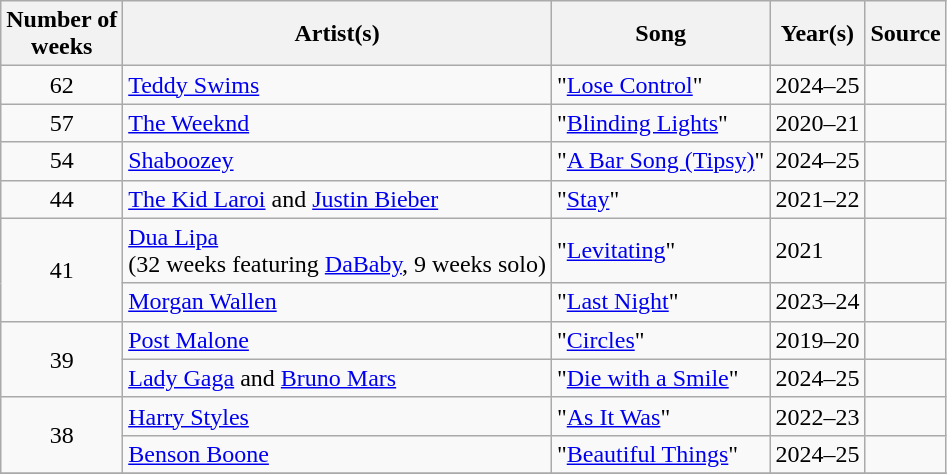<table class="wikitable">
<tr>
<th>Number of <br> weeks</th>
<th>Artist(s)</th>
<th>Song</th>
<th>Year(s)</th>
<th>Source</th>
</tr>
<tr>
<td rowspan=1 style="text-align:center;">62</td>
<td><a href='#'>Teddy Swims</a></td>
<td>"<a href='#'>Lose Control</a>"</td>
<td>2024–25</td>
<td style="text-align:center;"></td>
</tr>
<tr>
<td rowspan=1 style="text-align:center;">57</td>
<td><a href='#'>The Weeknd</a></td>
<td>"<a href='#'>Blinding Lights</a>"</td>
<td>2020–21</td>
<td style="text-align:center;"></td>
</tr>
<tr>
<td style="text-align:center;">54</td>
<td><a href='#'>Shaboozey</a></td>
<td>"<a href='#'>A Bar Song (Tipsy)</a>"</td>
<td>2024–25</td>
<td style="text-align:center;"></td>
</tr>
<tr>
<td style="text-align:center;">44</td>
<td><a href='#'>The Kid Laroi</a> and <a href='#'>Justin Bieber</a></td>
<td>"<a href='#'>Stay</a>"</td>
<td>2021–22</td>
<td style="text-align:center;"></td>
</tr>
<tr>
<td rowspan=2 style="text-align:center;">41</td>
<td><a href='#'>Dua Lipa</a><br> (32 weeks featuring <a href='#'>DaBaby</a>, 9 weeks solo)</td>
<td>"<a href='#'>Levitating</a>"</td>
<td>2021</td>
<td style="text-align:center;"></td>
</tr>
<tr>
<td><a href='#'>Morgan Wallen</a></td>
<td>"<a href='#'>Last Night</a>"</td>
<td>2023–24</td>
<td style="text-align:center;"></td>
</tr>
<tr>
<td rowspan=2 style="text-align:center;">39</td>
<td><a href='#'>Post Malone</a></td>
<td>"<a href='#'>Circles</a>"</td>
<td>2019–20</td>
<td style="text-align:center;"></td>
</tr>
<tr>
<td><a href='#'>Lady Gaga</a> and <a href='#'>Bruno Mars</a></td>
<td>"<a href='#'>Die with a Smile</a>"</td>
<td>2024–25</td>
<td style="text-align:center;"></td>
</tr>
<tr>
<td rowspan=2 style="text-align:center;">38</td>
<td><a href='#'>Harry Styles</a></td>
<td>"<a href='#'>As It Was</a>"</td>
<td>2022–23</td>
<td style="text-align:center;"></td>
</tr>
<tr>
<td><a href='#'>Benson Boone</a></td>
<td>"<a href='#'>Beautiful Things</a>"</td>
<td>2024–25</td>
<td style="text-align:center;"></td>
</tr>
<tr>
</tr>
</table>
